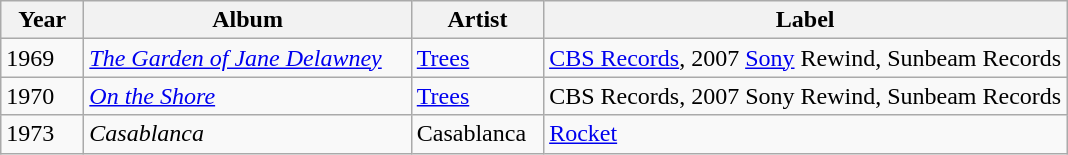<table class="wikitable"|width=100%>
<tr>
<th>Year</th>
<th>Album</th>
<th>Artist</th>
<th>Label</th>
</tr>
<tr>
<td>1969    </td>
<td><em><a href='#'>The Garden of Jane Delawney</a></em>    </td>
<td><a href='#'>Trees</a></td>
<td><a href='#'>CBS Records</a>, 2007 <a href='#'>Sony</a> Rewind, Sunbeam Records</td>
</tr>
<tr>
<td>1970</td>
<td><em><a href='#'>On the Shore</a></em></td>
<td><a href='#'>Trees</a></td>
<td>CBS Records, 2007 Sony Rewind, Sunbeam Records</td>
</tr>
<tr>
<td>1973</td>
<td><em>Casablanca</em></td>
<td>Casablanca  </td>
<td><a href='#'>Rocket</a></td>
</tr>
</table>
